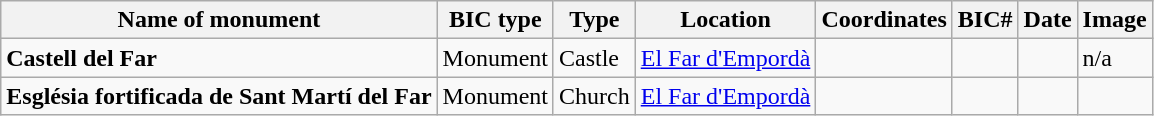<table class="wikitable">
<tr>
<th>Name of monument</th>
<th>BIC type</th>
<th>Type</th>
<th>Location</th>
<th>Coordinates</th>
<th>BIC#</th>
<th>Date</th>
<th>Image</th>
</tr>
<tr>
<td><strong>Castell del Far</strong></td>
<td>Monument</td>
<td>Castle</td>
<td><a href='#'>El Far d'Empordà</a></td>
<td></td>
<td></td>
<td></td>
<td>n/a</td>
</tr>
<tr>
<td><strong>Església fortificada de Sant Martí del Far</strong></td>
<td>Monument</td>
<td>Church</td>
<td><a href='#'>El Far d'Empordà</a></td>
<td></td>
<td></td>
<td></td>
<td></td>
</tr>
</table>
